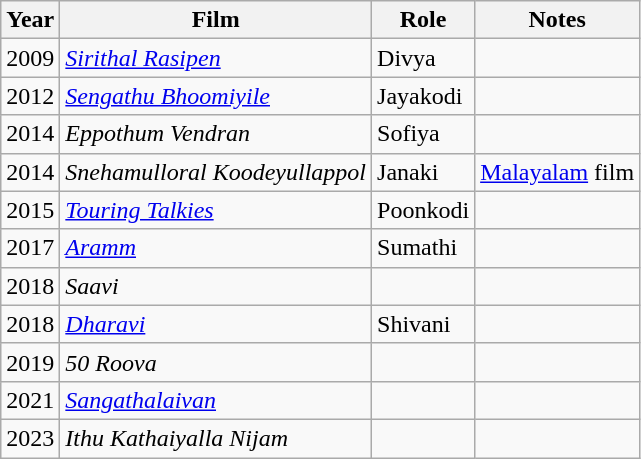<table class="wikitable">
<tr>
<th>Year</th>
<th>Film</th>
<th>Role</th>
<th>Notes</th>
</tr>
<tr>
<td>2009</td>
<td><em><a href='#'>Sirithal Rasipen</a></em></td>
<td>Divya</td>
<td></td>
</tr>
<tr>
<td>2012</td>
<td><em><a href='#'>Sengathu Bhoomiyile</a></em></td>
<td>Jayakodi</td>
<td></td>
</tr>
<tr>
<td>2014</td>
<td><em> Eppothum Vendran</em></td>
<td>Sofiya</td>
<td></td>
</tr>
<tr>
<td>2014</td>
<td><em>Snehamulloral Koodeyullappol </em></td>
<td>Janaki</td>
<td><a href='#'>Malayalam</a> film</td>
</tr>
<tr>
<td>2015</td>
<td><em> <a href='#'>Touring Talkies</a> </em></td>
<td>Poonkodi</td>
<td></td>
</tr>
<tr>
<td>2017</td>
<td><em> <a href='#'>Aramm</a> </em></td>
<td>Sumathi</td>
<td></td>
</tr>
<tr>
<td>2018</td>
<td><em> Saavi</em></td>
<td></td>
<td></td>
</tr>
<tr>
<td>2018</td>
<td><em><a href='#'>Dharavi</a></em></td>
<td>Shivani</td>
<td></td>
</tr>
<tr>
<td>2019</td>
<td><em>50 Roova</em></td>
<td></td>
<td></td>
</tr>
<tr>
<td>2021</td>
<td><em><a href='#'>Sangathalaivan</a></em></td>
<td></td>
<td></td>
</tr>
<tr>
<td>2023</td>
<td><em>Ithu Kathaiyalla Nijam</em></td>
<td></td>
<td></td>
</tr>
</table>
